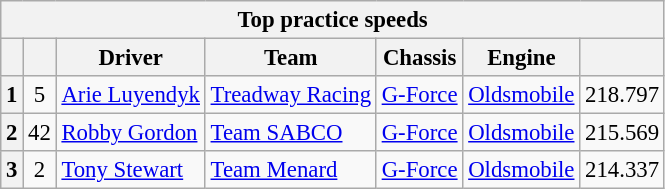<table class="wikitable" style="font-size:95%;">
<tr>
<th colspan=7>Top practice speeds</th>
</tr>
<tr>
<th></th>
<th></th>
<th>Driver</th>
<th>Team</th>
<th>Chassis</th>
<th>Engine</th>
<th></th>
</tr>
<tr>
<th>1</th>
<td style="text-align:center;">5</td>
<td> <a href='#'>Arie Luyendyk</a></td>
<td><a href='#'>Treadway Racing</a></td>
<td><a href='#'>G-Force</a></td>
<td><a href='#'>Oldsmobile</a></td>
<td>218.797</td>
</tr>
<tr>
<th>2</th>
<td style="text-align:center;">42</td>
<td> <a href='#'>Robby Gordon</a></td>
<td><a href='#'>Team SABCO</a></td>
<td><a href='#'>G-Force</a></td>
<td><a href='#'>Oldsmobile</a></td>
<td>215.569</td>
</tr>
<tr>
<th>3</th>
<td style="text-align:center;">2</td>
<td> <a href='#'>Tony Stewart</a></td>
<td><a href='#'>Team Menard</a></td>
<td><a href='#'>G-Force</a></td>
<td><a href='#'>Oldsmobile</a></td>
<td>214.337</td>
</tr>
</table>
